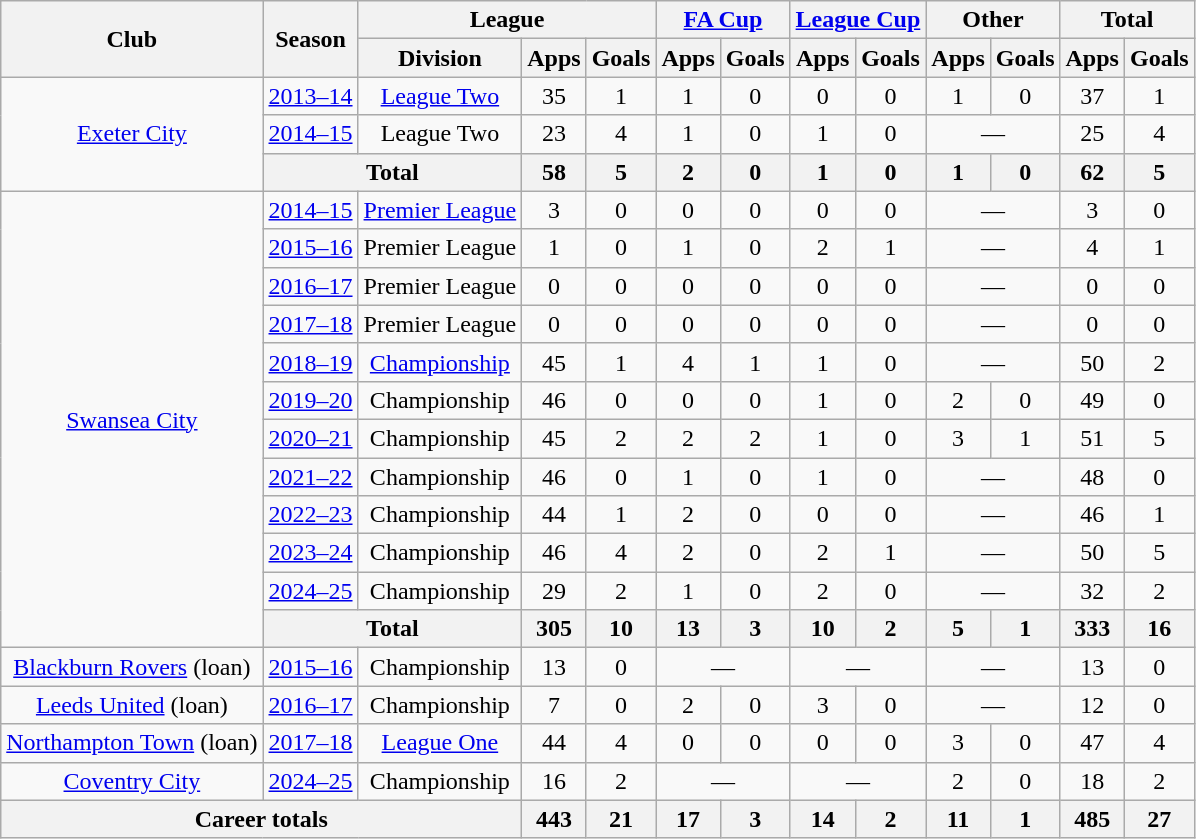<table class="wikitable" style="text-align:center">
<tr>
<th rowspan="2">Club</th>
<th rowspan="2">Season</th>
<th colspan="3">League</th>
<th colspan="2"><a href='#'>FA Cup</a></th>
<th colspan="2"><a href='#'>League Cup</a></th>
<th colspan="2">Other</th>
<th colspan="2">Total</th>
</tr>
<tr>
<th>Division</th>
<th>Apps</th>
<th>Goals</th>
<th>Apps</th>
<th>Goals</th>
<th>Apps</th>
<th>Goals</th>
<th>Apps</th>
<th>Goals</th>
<th>Apps</th>
<th>Goals</th>
</tr>
<tr>
<td rowspan="3"><a href='#'>Exeter City</a></td>
<td><a href='#'>2013–14</a></td>
<td><a href='#'>League Two</a></td>
<td>35</td>
<td>1</td>
<td>1</td>
<td>0</td>
<td>0</td>
<td>0</td>
<td>1</td>
<td>0</td>
<td>37</td>
<td>1</td>
</tr>
<tr>
<td><a href='#'>2014–15</a></td>
<td>League Two</td>
<td>23</td>
<td>4</td>
<td>1</td>
<td>0</td>
<td>1</td>
<td>0</td>
<td colspan="2">—</td>
<td>25</td>
<td>4</td>
</tr>
<tr>
<th colspan="2">Total</th>
<th>58</th>
<th>5</th>
<th>2</th>
<th>0</th>
<th>1</th>
<th>0</th>
<th>1</th>
<th>0</th>
<th>62</th>
<th>5</th>
</tr>
<tr>
<td rowspan="12"><a href='#'>Swansea City</a></td>
<td><a href='#'>2014–15</a></td>
<td><a href='#'>Premier League</a></td>
<td>3</td>
<td>0</td>
<td>0</td>
<td>0</td>
<td>0</td>
<td>0</td>
<td colspan="2">—</td>
<td>3</td>
<td>0</td>
</tr>
<tr>
<td><a href='#'>2015–16</a></td>
<td>Premier League</td>
<td>1</td>
<td>0</td>
<td>1</td>
<td>0</td>
<td>2</td>
<td>1</td>
<td colspan="2">—</td>
<td>4</td>
<td>1</td>
</tr>
<tr>
<td><a href='#'>2016–17</a></td>
<td>Premier League</td>
<td>0</td>
<td>0</td>
<td>0</td>
<td>0</td>
<td>0</td>
<td>0</td>
<td colspan="2">—</td>
<td>0</td>
<td>0</td>
</tr>
<tr>
<td><a href='#'>2017–18</a></td>
<td>Premier League</td>
<td>0</td>
<td>0</td>
<td>0</td>
<td>0</td>
<td>0</td>
<td>0</td>
<td colspan="2">—</td>
<td>0</td>
<td>0</td>
</tr>
<tr>
<td><a href='#'>2018–19</a></td>
<td><a href='#'>Championship</a></td>
<td>45</td>
<td>1</td>
<td>4</td>
<td>1</td>
<td>1</td>
<td>0</td>
<td colspan=2>—</td>
<td>50</td>
<td>2</td>
</tr>
<tr>
<td><a href='#'>2019–20</a></td>
<td>Championship</td>
<td>46</td>
<td>0</td>
<td>0</td>
<td>0</td>
<td>1</td>
<td>0</td>
<td>2</td>
<td>0</td>
<td>49</td>
<td>0</td>
</tr>
<tr>
<td><a href='#'>2020–21</a></td>
<td>Championship</td>
<td>45</td>
<td>2</td>
<td>2</td>
<td>2</td>
<td>1</td>
<td>0</td>
<td>3</td>
<td>1</td>
<td>51</td>
<td>5</td>
</tr>
<tr>
<td><a href='#'>2021–22</a></td>
<td>Championship</td>
<td>46</td>
<td>0</td>
<td>1</td>
<td>0</td>
<td>1</td>
<td>0</td>
<td colspan=2>—</td>
<td>48</td>
<td>0</td>
</tr>
<tr>
<td><a href='#'>2022–23</a></td>
<td>Championship</td>
<td>44</td>
<td>1</td>
<td>2</td>
<td>0</td>
<td>0</td>
<td>0</td>
<td colspan="2">—</td>
<td>46</td>
<td>1</td>
</tr>
<tr>
<td><a href='#'>2023–24</a></td>
<td>Championship</td>
<td>46</td>
<td>4</td>
<td>2</td>
<td>0</td>
<td>2</td>
<td>1</td>
<td colspan="2">—</td>
<td>50</td>
<td>5</td>
</tr>
<tr>
<td><a href='#'>2024–25</a></td>
<td>Championship</td>
<td>29</td>
<td 2>2</td>
<td>1</td>
<td>0</td>
<td>2</td>
<td>0</td>
<td colspan="2">—</td>
<td>32</td>
<td>2</td>
</tr>
<tr>
<th colspan="2">Total</th>
<th>305</th>
<th>10</th>
<th>13</th>
<th>3</th>
<th>10</th>
<th>2</th>
<th>5</th>
<th>1</th>
<th>333</th>
<th>16</th>
</tr>
<tr>
<td><a href='#'>Blackburn Rovers</a> (loan)</td>
<td><a href='#'>2015–16</a></td>
<td>Championship</td>
<td>13</td>
<td>0</td>
<td colspan=2>—</td>
<td colspan=2>—</td>
<td colspan=2>—</td>
<td>13</td>
<td>0</td>
</tr>
<tr>
<td><a href='#'>Leeds United</a> (loan)</td>
<td><a href='#'>2016–17</a></td>
<td>Championship</td>
<td>7</td>
<td>0</td>
<td>2</td>
<td>0</td>
<td>3</td>
<td>0</td>
<td colspan=2>—</td>
<td>12</td>
<td>0</td>
</tr>
<tr>
<td><a href='#'>Northampton Town</a> (loan)</td>
<td><a href='#'>2017–18</a></td>
<td><a href='#'>League One</a></td>
<td>44</td>
<td>4</td>
<td>0</td>
<td>0</td>
<td>0</td>
<td>0</td>
<td>3</td>
<td>0</td>
<td>47</td>
<td>4</td>
</tr>
<tr>
<td><a href='#'>Coventry City</a></td>
<td><a href='#'>2024–25</a></td>
<td>Championship</td>
<td>16</td>
<td>2</td>
<td colspan="2">—</td>
<td colspan="2">—</td>
<td>2</td>
<td>0</td>
<td>18</td>
<td>2</td>
</tr>
<tr>
<th colspan="3">Career totals</th>
<th>443</th>
<th>21</th>
<th>17</th>
<th>3</th>
<th>14</th>
<th>2</th>
<th>11</th>
<th>1</th>
<th>485</th>
<th>27</th>
</tr>
</table>
